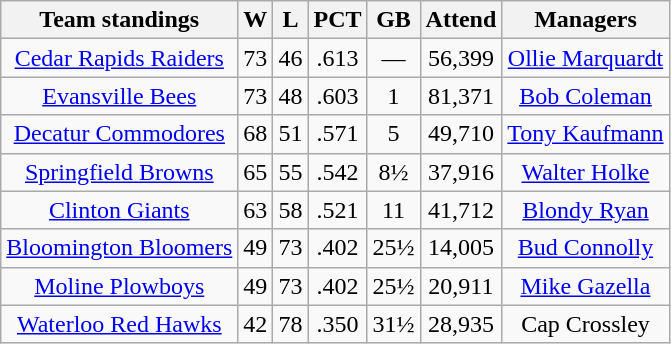<table class="wikitable" style="text-align:center">
<tr>
<th>Team standings</th>
<th>W</th>
<th>L</th>
<th>PCT</th>
<th>GB</th>
<th>Attend</th>
<th>Managers</th>
</tr>
<tr align=center>
<td><a href='#'>Cedar Rapids Raiders</a></td>
<td>73</td>
<td>46</td>
<td>.613</td>
<td>—</td>
<td>56,399</td>
<td><a href='#'>Ollie Marquardt</a></td>
</tr>
<tr align=center>
<td><a href='#'>Evansville Bees</a></td>
<td>73</td>
<td>48</td>
<td>.603</td>
<td>1</td>
<td>81,371</td>
<td><a href='#'>Bob Coleman</a></td>
</tr>
<tr align=center>
<td><a href='#'>Decatur Commodores</a></td>
<td>68</td>
<td>51</td>
<td>.571</td>
<td>5</td>
<td>49,710</td>
<td><a href='#'>Tony Kaufmann</a></td>
</tr>
<tr align=center>
<td><a href='#'>Springfield Browns</a></td>
<td>65</td>
<td>55</td>
<td>.542</td>
<td>8½</td>
<td>37,916</td>
<td><a href='#'>Walter Holke</a></td>
</tr>
<tr align=center>
<td><a href='#'>Clinton Giants</a></td>
<td>63</td>
<td>58</td>
<td>.521</td>
<td>11</td>
<td>41,712</td>
<td><a href='#'>Blondy Ryan</a></td>
</tr>
<tr align=center>
<td><a href='#'>Bloomington Bloomers</a></td>
<td>49</td>
<td>73</td>
<td>.402</td>
<td>25½</td>
<td>14,005</td>
<td><a href='#'>Bud Connolly</a></td>
</tr>
<tr align=center>
<td><a href='#'>Moline Plowboys</a></td>
<td>49</td>
<td>73</td>
<td>.402</td>
<td>25½</td>
<td>20,911</td>
<td><a href='#'>Mike Gazella</a></td>
</tr>
<tr align=center>
<td><a href='#'>Waterloo Red Hawks</a></td>
<td>42</td>
<td>78</td>
<td>.350</td>
<td>31½</td>
<td>28,935</td>
<td>Cap Crossley</td>
</tr>
</table>
